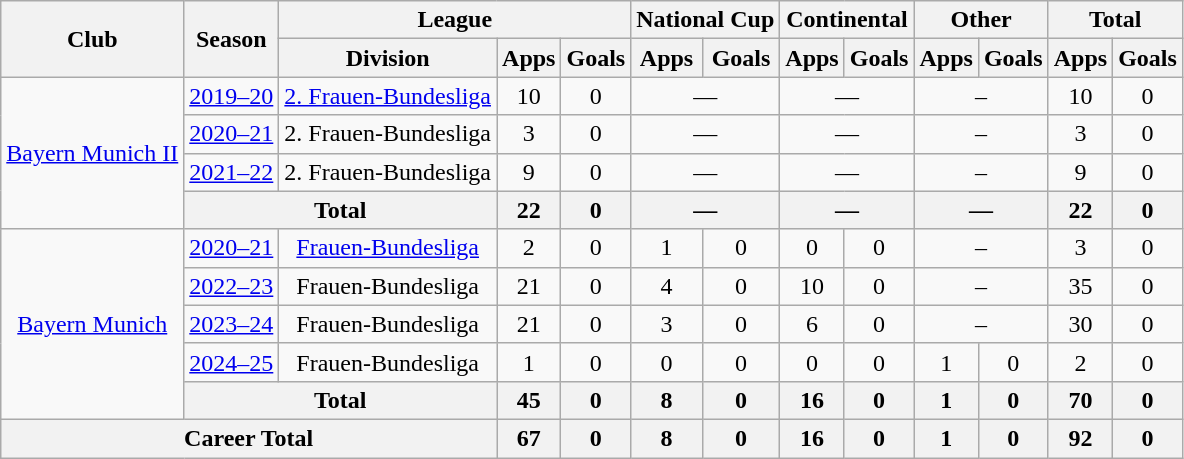<table class="wikitable" Style="text-align: center">
<tr>
<th rowspan="2">Club</th>
<th rowspan="2">Season</th>
<th colspan="3">League</th>
<th colspan="2">National Cup</th>
<th colspan="2">Continental</th>
<th colspan="2">Other</th>
<th colspan="2">Total</th>
</tr>
<tr>
<th>Division</th>
<th>Apps</th>
<th>Goals</th>
<th>Apps</th>
<th>Goals</th>
<th>Apps</th>
<th>Goals</th>
<th>Apps</th>
<th>Goals</th>
<th>Apps</th>
<th>Goals</th>
</tr>
<tr>
<td rowspan="4"><a href='#'>Bayern Munich II</a></td>
<td><a href='#'>2019–20</a></td>
<td><a href='#'>2. Frauen-Bundesliga</a></td>
<td>10</td>
<td>0</td>
<td colspan="2">—</td>
<td colspan="2">—</td>
<td colspan="2">–</td>
<td>10</td>
<td>0</td>
</tr>
<tr>
<td><a href='#'>2020–21</a></td>
<td>2. Frauen-Bundesliga</td>
<td>3</td>
<td>0</td>
<td colspan="2">—</td>
<td colspan="2">—</td>
<td colspan="2">–</td>
<td>3</td>
<td>0</td>
</tr>
<tr>
<td><a href='#'>2021–22</a></td>
<td>2. Frauen-Bundesliga</td>
<td>9</td>
<td>0</td>
<td colspan="2">—</td>
<td colspan="2">—</td>
<td colspan="2">–</td>
<td>9</td>
<td>0</td>
</tr>
<tr>
<th colspan="2">Total</th>
<th>22</th>
<th>0</th>
<th colspan="2">—</th>
<th colspan="2">—</th>
<th colspan="2">—</th>
<th>22</th>
<th>0</th>
</tr>
<tr>
<td rowspan="5"><a href='#'>Bayern Munich</a></td>
<td><a href='#'>2020–21</a></td>
<td><a href='#'>Frauen-Bundesliga</a></td>
<td>2</td>
<td>0</td>
<td>1</td>
<td>0</td>
<td>0</td>
<td>0</td>
<td colspan="2">–</td>
<td>3</td>
<td>0</td>
</tr>
<tr>
<td><a href='#'>2022–23</a></td>
<td>Frauen-Bundesliga</td>
<td>21</td>
<td>0</td>
<td>4</td>
<td>0</td>
<td>10</td>
<td>0</td>
<td colspan="2">–</td>
<td>35</td>
<td>0</td>
</tr>
<tr>
<td><a href='#'>2023–24</a></td>
<td>Frauen-Bundesliga</td>
<td>21</td>
<td>0</td>
<td>3</td>
<td>0</td>
<td>6</td>
<td>0</td>
<td colspan="2">–</td>
<td>30</td>
<td>0</td>
</tr>
<tr>
<td><a href='#'>2024–25</a></td>
<td>Frauen-Bundesliga</td>
<td>1</td>
<td>0</td>
<td>0</td>
<td>0</td>
<td>0</td>
<td>0</td>
<td>1</td>
<td>0</td>
<td>2</td>
<td>0</td>
</tr>
<tr>
<th colspan="2">Total</th>
<th>45</th>
<th>0</th>
<th>8</th>
<th>0</th>
<th>16</th>
<th>0</th>
<th>1</th>
<th>0</th>
<th>70</th>
<th>0</th>
</tr>
<tr>
<th colspan="3">Career Total</th>
<th>67</th>
<th>0</th>
<th>8</th>
<th>0</th>
<th>16</th>
<th>0</th>
<th>1</th>
<th>0</th>
<th>92</th>
<th>0</th>
</tr>
</table>
